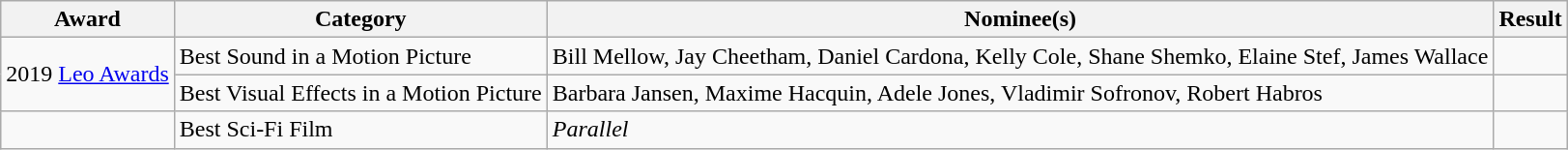<table class="wikitable">
<tr>
<th>Award</th>
<th>Category</th>
<th>Nominee(s)</th>
<th>Result</th>
</tr>
<tr>
<td rowspan=2>2019 <a href='#'>Leo Awards</a></td>
<td>Best Sound in a Motion Picture</td>
<td>Bill Mellow, Jay Cheetham, Daniel Cardona, Kelly Cole, Shane Shemko, Elaine Stef, James Wallace</td>
<td></td>
</tr>
<tr>
<td>Best Visual Effects in a Motion Picture</td>
<td>Barbara Jansen, Maxime Hacquin, Adele Jones, Vladimir Sofronov, Robert Habros</td>
<td></td>
</tr>
<tr>
<td></td>
<td>Best Sci-Fi Film</td>
<td><em>Parallel</em></td>
<td></td>
</tr>
</table>
